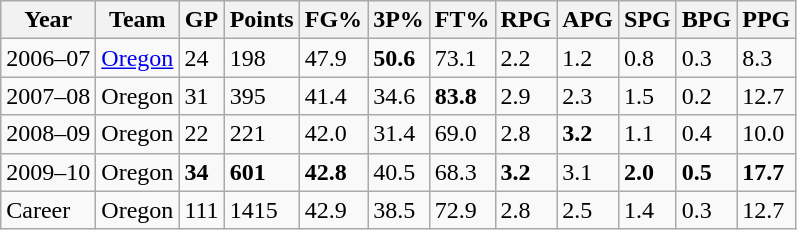<table class="wikitable">
<tr>
<th>Year</th>
<th>Team</th>
<th>GP</th>
<th>Points</th>
<th>FG%</th>
<th>3P%</th>
<th>FT%</th>
<th>RPG</th>
<th>APG</th>
<th>SPG</th>
<th>BPG</th>
<th>PPG</th>
</tr>
<tr>
<td>2006–07</td>
<td><a href='#'>Oregon</a></td>
<td>24</td>
<td>198</td>
<td>47.9</td>
<td><strong>50.6</strong></td>
<td>73.1</td>
<td>2.2</td>
<td>1.2</td>
<td>0.8</td>
<td>0.3</td>
<td>8.3</td>
</tr>
<tr>
<td>2007–08</td>
<td>Oregon</td>
<td>31</td>
<td>395</td>
<td>41.4</td>
<td>34.6</td>
<td><strong>83.8</strong></td>
<td>2.9</td>
<td>2.3</td>
<td>1.5</td>
<td>0.2</td>
<td>12.7</td>
</tr>
<tr>
<td>2008–09</td>
<td>Oregon</td>
<td>22</td>
<td>221</td>
<td>42.0</td>
<td>31.4</td>
<td>69.0</td>
<td>2.8</td>
<td><strong>3.2</strong></td>
<td>1.1</td>
<td>0.4</td>
<td>10.0</td>
</tr>
<tr>
<td>2009–10</td>
<td>Oregon</td>
<td><strong>34</strong></td>
<td><strong>601</strong></td>
<td><strong>42.8</strong></td>
<td>40.5</td>
<td>68.3</td>
<td><strong>3.2</strong></td>
<td>3.1</td>
<td><strong>2.0</strong></td>
<td><strong>0.5</strong></td>
<td><strong>17.7</strong></td>
</tr>
<tr>
<td>Career</td>
<td>Oregon</td>
<td>111</td>
<td>1415</td>
<td>42.9</td>
<td>38.5</td>
<td>72.9</td>
<td>2.8</td>
<td>2.5</td>
<td>1.4</td>
<td>0.3</td>
<td>12.7</td>
</tr>
</table>
